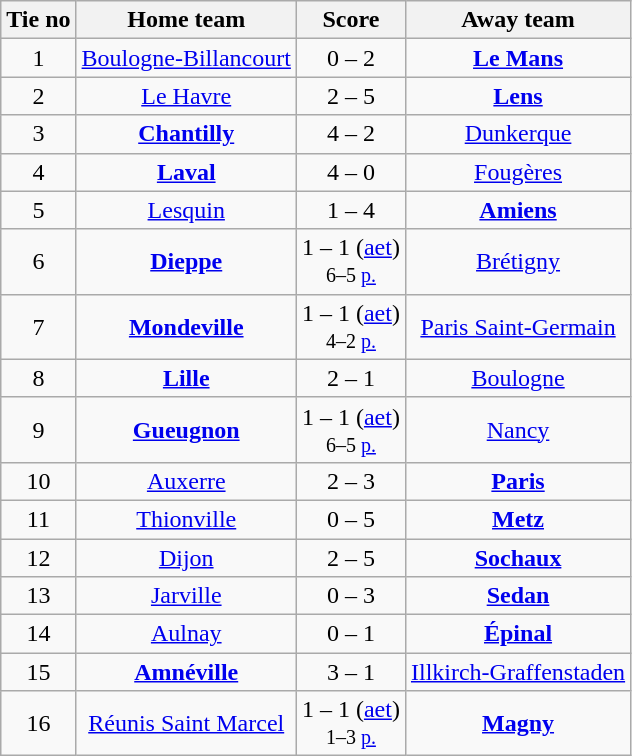<table class="wikitable" style="text-align:center">
<tr>
<th>Tie no</th>
<th>Home team</th>
<th>Score</th>
<th>Away team</th>
</tr>
<tr>
<td>1</td>
<td><a href='#'>Boulogne-Billancourt</a></td>
<td>0 – 2</td>
<td><strong><a href='#'>Le Mans</a></strong></td>
</tr>
<tr>
<td>2</td>
<td><a href='#'>Le Havre</a></td>
<td>2 – 5</td>
<td><strong><a href='#'>Lens</a></strong></td>
</tr>
<tr>
<td>3</td>
<td><strong><a href='#'>Chantilly</a></strong></td>
<td>4 – 2</td>
<td><a href='#'>Dunkerque</a></td>
</tr>
<tr>
<td>4</td>
<td><strong><a href='#'>Laval</a></strong></td>
<td>4 – 0</td>
<td><a href='#'>Fougères</a></td>
</tr>
<tr>
<td>5</td>
<td><a href='#'>Lesquin</a></td>
<td>1 – 4</td>
<td><strong><a href='#'>Amiens</a></strong></td>
</tr>
<tr>
<td>6</td>
<td><strong><a href='#'>Dieppe</a></strong></td>
<td>1 – 1 (<a href='#'>aet</a>)<br><small>6–5 <a href='#'>p.</a></small></td>
<td><a href='#'>Brétigny</a></td>
</tr>
<tr>
<td>7</td>
<td><strong><a href='#'>Mondeville</a></strong></td>
<td>1 – 1 (<a href='#'>aet</a>)<br><small>4–2 <a href='#'>p.</a></small></td>
<td><a href='#'>Paris Saint-Germain</a></td>
</tr>
<tr>
<td>8</td>
<td><strong><a href='#'>Lille</a></strong></td>
<td>2 – 1</td>
<td><a href='#'>Boulogne</a></td>
</tr>
<tr>
<td>9</td>
<td><strong><a href='#'>Gueugnon</a></strong></td>
<td>1 – 1 (<a href='#'>aet</a>)<br><small>6–5 <a href='#'>p.</a></small></td>
<td><a href='#'>Nancy</a></td>
</tr>
<tr>
<td>10</td>
<td><a href='#'>Auxerre</a></td>
<td>2 – 3</td>
<td><strong><a href='#'>Paris</a></strong></td>
</tr>
<tr>
<td>11</td>
<td><a href='#'>Thionville</a></td>
<td>0 – 5</td>
<td><strong><a href='#'>Metz</a></strong></td>
</tr>
<tr>
<td>12</td>
<td><a href='#'>Dijon</a></td>
<td>2 – 5</td>
<td><strong><a href='#'>Sochaux</a></strong></td>
</tr>
<tr>
<td>13</td>
<td><a href='#'>Jarville</a></td>
<td>0 – 3</td>
<td><strong><a href='#'>Sedan</a></strong></td>
</tr>
<tr>
<td>14</td>
<td><a href='#'>Aulnay</a></td>
<td>0 – 1</td>
<td><strong><a href='#'>Épinal</a></strong></td>
</tr>
<tr>
<td>15</td>
<td><strong><a href='#'>Amnéville</a></strong></td>
<td>3 – 1</td>
<td><a href='#'>Illkirch-Graffenstaden</a></td>
</tr>
<tr>
<td>16</td>
<td><a href='#'>Réunis Saint Marcel</a></td>
<td>1 – 1 (<a href='#'>aet</a>)<br><small>1–3 <a href='#'>p.</a></small></td>
<td><strong><a href='#'>Magny</a></strong></td>
</tr>
</table>
